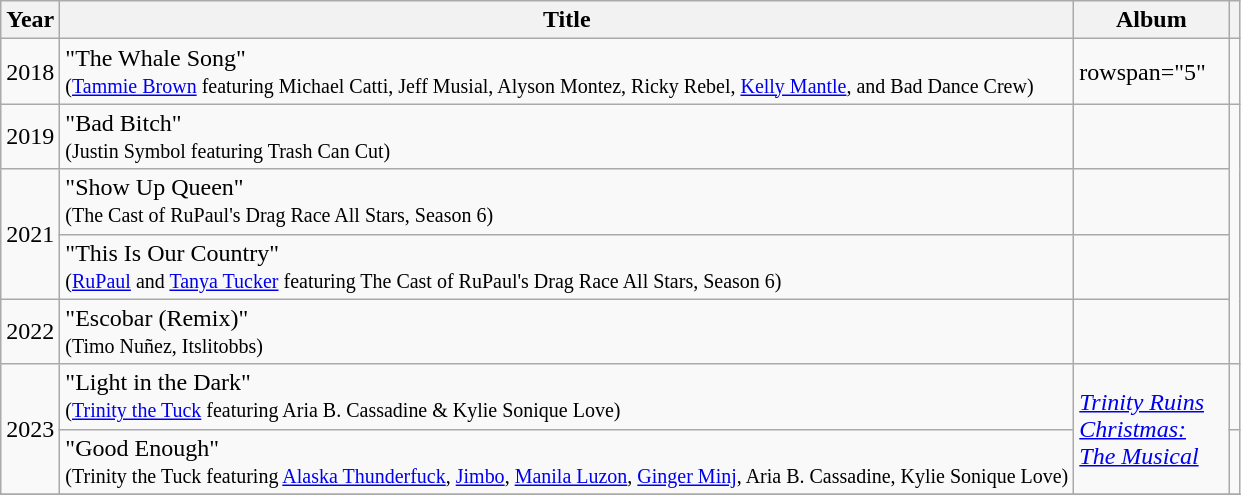<table class="wikitable plainrowheaders sortable" style="text-align:left;">
<tr>
<th scope="col"  style="width:2em;">Year</th>
<th scope="col">Title</th>
<th scope="col"  style="width:6em;">Album</th>
<th style="text-align: center;" class="unsortable"></th>
</tr>
<tr>
<td>2018</td>
<td>"The Whale Song" <br><small>(<a href='#'>Tammie Brown</a> featuring Michael Catti, Jeff Musial, Alyson Montez, Ricky Rebel, <a href='#'>Kelly Mantle</a>, and Bad Dance Crew)</small></td>
<td>rowspan="5" </td>
<td></td>
</tr>
<tr>
<td>2019</td>
<td>"Bad Bitch" <br><small>(Justin Symbol featuring Trash Can Cut)</small></td>
<td></td>
</tr>
<tr>
<td rowspan="2">2021</td>
<td>"Show Up Queen"<br><small>(The Cast of RuPaul's Drag Race All Stars, Season 6)</small></td>
<td style="text-align: center;"></td>
</tr>
<tr>
<td>"This Is Our Country"<br><small>(<a href='#'>RuPaul</a> and <a href='#'>Tanya Tucker</a> featuring The Cast of RuPaul's Drag Race All Stars, Season 6)</small></td>
<td style="text-align: center;"></td>
</tr>
<tr>
<td>2022</td>
<td>"Escobar (Remix)"<br><small>(Timo Nuñez, Itslitobbs)</small></td>
<td></td>
</tr>
<tr>
<td rowspan="2">2023</td>
<td scope="row">"Light in the Dark" <br><small>(<a href='#'>Trinity the Tuck</a> featuring Aria B. Cassadine & Kylie Sonique Love)</small></td>
<td rowspan="2"><em><a href='#'>Trinity Ruins Christmas: The Musical</a></em></td>
<td></td>
</tr>
<tr>
<td scope="row">"Good Enough" <br><small>(Trinity the Tuck featuring <a href='#'>Alaska Thunderfuck</a>, <a href='#'>Jimbo</a>, <a href='#'>Manila Luzon</a>, <a href='#'>Ginger Minj</a>, Aria B. Cassadine, Kylie Sonique Love)</small></td>
<td></td>
</tr>
<tr>
</tr>
</table>
